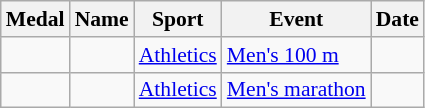<table class="wikitable sortable" style="font-size:90%">
<tr>
<th>Medal</th>
<th>Name</th>
<th>Sport</th>
<th>Event</th>
<th>Date</th>
</tr>
<tr>
<td></td>
<td></td>
<td><a href='#'>Athletics</a></td>
<td><a href='#'>Men's 100 m</a></td>
<td></td>
</tr>
<tr>
<td></td>
<td></td>
<td><a href='#'>Athletics</a></td>
<td><a href='#'>Men's marathon</a></td>
<td></td>
</tr>
</table>
